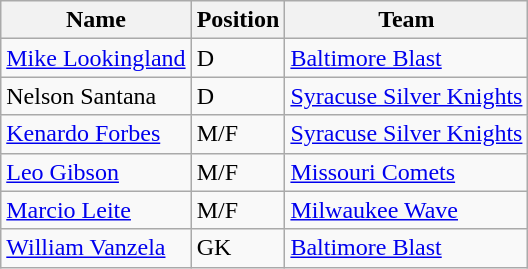<table class="wikitable">
<tr>
<th>Name</th>
<th>Position</th>
<th>Team</th>
</tr>
<tr>
<td><a href='#'>Mike Lookingland</a></td>
<td>D</td>
<td><a href='#'>Baltimore Blast</a></td>
</tr>
<tr>
<td>Nelson Santana</td>
<td>D</td>
<td><a href='#'>Syracuse Silver Knights</a></td>
</tr>
<tr>
<td><a href='#'>Kenardo Forbes</a></td>
<td>M/F</td>
<td><a href='#'>Syracuse Silver Knights</a></td>
</tr>
<tr>
<td><a href='#'>Leo Gibson</a></td>
<td>M/F</td>
<td><a href='#'>Missouri Comets</a></td>
</tr>
<tr>
<td><a href='#'>Marcio Leite</a></td>
<td>M/F</td>
<td><a href='#'>Milwaukee Wave</a></td>
</tr>
<tr>
<td><a href='#'>William Vanzela</a></td>
<td>GK</td>
<td><a href='#'>Baltimore Blast</a></td>
</tr>
</table>
